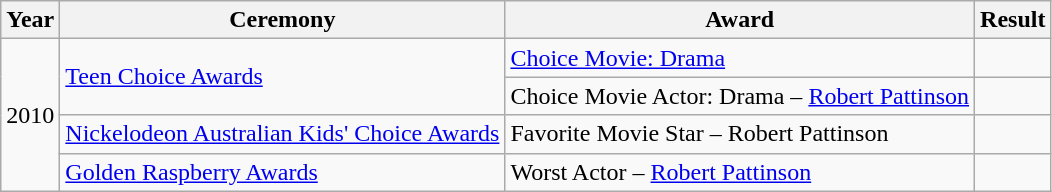<table class="wikitable">
<tr>
<th>Year</th>
<th>Ceremony</th>
<th>Award</th>
<th>Result</th>
</tr>
<tr>
<td rowspan="4">2010</td>
<td rowspan="2"><a href='#'>Teen Choice Awards</a></td>
<td><a href='#'>Choice Movie: Drama</a></td>
<td></td>
</tr>
<tr>
<td>Choice Movie Actor: Drama – <a href='#'>Robert Pattinson</a></td>
<td></td>
</tr>
<tr>
<td rowspan="1"><a href='#'>Nickelodeon Australian Kids' Choice Awards</a></td>
<td>Favorite Movie Star – Robert Pattinson</td>
<td></td>
</tr>
<tr>
<td rowspan="1"><a href='#'>Golden Raspberry Awards</a></td>
<td>Worst Actor – <a href='#'>Robert Pattinson</a></td>
<td></td>
</tr>
</table>
